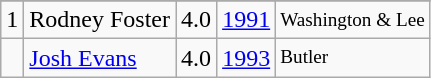<table class="wikitable">
<tr>
</tr>
<tr>
<td>1</td>
<td>Rodney Foster</td>
<td>4.0</td>
<td><a href='#'>1991</a></td>
<td style="font-size:80%;">Washington & Lee</td>
</tr>
<tr>
<td></td>
<td><a href='#'>Josh Evans</a></td>
<td>4.0</td>
<td><a href='#'>1993</a></td>
<td style="font-size:80%;">Butler</td>
</tr>
</table>
